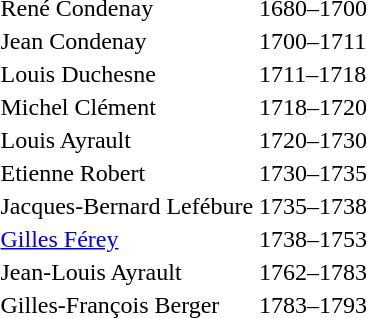<table>
<tr>
<td>René Condenay</td>
<td>1680–1700</td>
</tr>
<tr>
<td>Jean Condenay</td>
<td>1700–1711</td>
</tr>
<tr>
<td>Louis Duchesne</td>
<td>1711–1718</td>
</tr>
<tr>
<td>Michel Clément</td>
<td>1718–1720</td>
</tr>
<tr>
<td>Louis Ayrault</td>
<td>1720–1730</td>
</tr>
<tr>
<td>Etienne Robert</td>
<td>1730–1735</td>
</tr>
<tr>
<td>Jacques-Bernard Lefébure</td>
<td>1735–1738</td>
</tr>
<tr>
<td><a href='#'>Gilles Férey</a></td>
<td>1738–1753</td>
</tr>
<tr>
<td>Jean-Louis Ayrault</td>
<td>1762–1783</td>
</tr>
<tr>
<td>Gilles-François Berger</td>
<td>1783–1793</td>
</tr>
</table>
